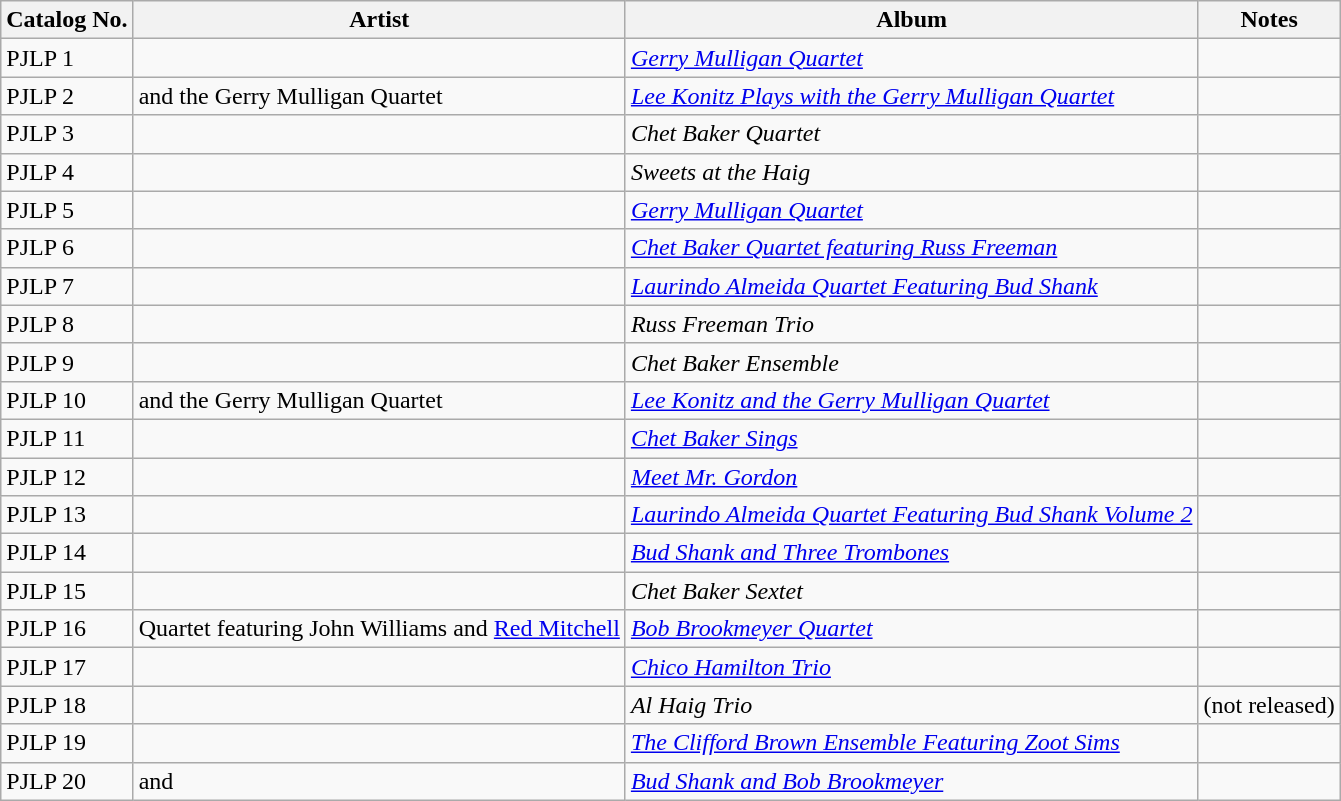<table class="wikitable sortable">
<tr>
<th>Catalog No.</th>
<th>Artist</th>
<th>Album</th>
<th>Notes</th>
</tr>
<tr>
<td>PJLP 1</td>
<td></td>
<td><em><a href='#'>Gerry Mulligan Quartet</a></em></td>
<td></td>
</tr>
<tr>
<td>PJLP 2</td>
<td> and the Gerry Mulligan Quartet</td>
<td><em><a href='#'>Lee Konitz Plays with the Gerry Mulligan Quartet</a></em></td>
<td></td>
</tr>
<tr>
<td>PJLP 3</td>
<td></td>
<td><em>Chet Baker Quartet</em></td>
<td></td>
</tr>
<tr>
<td>PJLP 4</td>
<td></td>
<td><em>Sweets at the Haig</em></td>
<td></td>
</tr>
<tr>
<td>PJLP 5</td>
<td></td>
<td><em><a href='#'>Gerry Mulligan Quartet</a></em></td>
<td></td>
</tr>
<tr>
<td>PJLP 6</td>
<td></td>
<td><em><a href='#'>Chet Baker Quartet featuring Russ Freeman</a></em></td>
<td></td>
</tr>
<tr>
<td>PJLP 7</td>
<td></td>
<td><em><a href='#'>Laurindo Almeida Quartet Featuring Bud Shank</a></em></td>
<td></td>
</tr>
<tr>
<td>PJLP 8</td>
<td></td>
<td><em>Russ Freeman Trio</em></td>
<td></td>
</tr>
<tr>
<td>PJLP 9</td>
<td></td>
<td><em>Chet Baker Ensemble</em></td>
<td></td>
</tr>
<tr>
<td>PJLP 10</td>
<td> and the Gerry Mulligan Quartet</td>
<td><em><a href='#'>Lee Konitz and the Gerry Mulligan Quartet</a></em></td>
<td></td>
</tr>
<tr>
<td>PJLP 11</td>
<td></td>
<td><em><a href='#'>Chet Baker Sings</a></em></td>
<td></td>
</tr>
<tr>
<td>PJLP 12</td>
<td></td>
<td><em><a href='#'>Meet Mr. Gordon</a></em></td>
<td></td>
</tr>
<tr>
<td>PJLP 13</td>
<td></td>
<td><em><a href='#'>Laurindo Almeida Quartet Featuring Bud Shank Volume 2</a></em></td>
<td></td>
</tr>
<tr>
<td>PJLP 14</td>
<td></td>
<td><em><a href='#'>Bud Shank and Three Trombones</a></em></td>
<td></td>
</tr>
<tr>
<td>PJLP 15</td>
<td></td>
<td><em>Chet Baker Sextet</em></td>
<td></td>
</tr>
<tr>
<td>PJLP 16</td>
<td> Quartet featuring John Williams and <a href='#'>Red Mitchell</a></td>
<td><em><a href='#'>Bob Brookmeyer Quartet</a></em></td>
<td></td>
</tr>
<tr>
<td>PJLP 17</td>
<td></td>
<td><em><a href='#'>Chico Hamilton Trio</a></em></td>
<td></td>
</tr>
<tr>
<td>PJLP 18</td>
<td></td>
<td><em>Al Haig Trio</em></td>
<td>(not released)</td>
</tr>
<tr>
<td>PJLP 19</td>
<td></td>
<td><em><a href='#'>The Clifford Brown Ensemble Featuring Zoot Sims</a></em></td>
<td></td>
</tr>
<tr>
<td>PJLP 20</td>
<td> and </td>
<td><em><a href='#'>Bud Shank and Bob Brookmeyer</a></em></td>
<td></td>
</tr>
</table>
